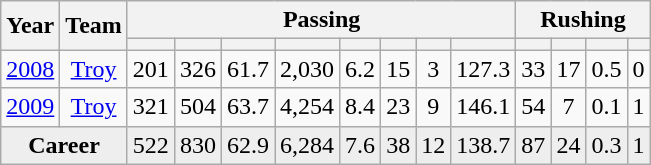<table class="wikitable sortable" style="text-align:center;">
<tr>
<th rowspan=2>Year</th>
<th rowspan=2>Team</th>
<th colspan=8>Passing</th>
<th colspan=4>Rushing</th>
</tr>
<tr>
<th></th>
<th></th>
<th></th>
<th></th>
<th></th>
<th></th>
<th></th>
<th></th>
<th></th>
<th></th>
<th></th>
<th></th>
</tr>
<tr>
<td><a href='#'>2008</a></td>
<td><a href='#'>Troy</a></td>
<td>201</td>
<td>326</td>
<td>61.7</td>
<td>2,030</td>
<td>6.2</td>
<td>15</td>
<td>3</td>
<td>127.3</td>
<td>33</td>
<td>17</td>
<td>0.5</td>
<td>0</td>
</tr>
<tr>
<td><a href='#'>2009</a></td>
<td><a href='#'>Troy</a></td>
<td>321</td>
<td>504</td>
<td>63.7</td>
<td>4,254</td>
<td>8.4</td>
<td>23</td>
<td>9</td>
<td>146.1</td>
<td>54</td>
<td>7</td>
<td>0.1</td>
<td>1</td>
</tr>
<tr class="sortbottom" style="background:#eee;">
<td colspan=2><strong>Career</strong></td>
<td>522</td>
<td>830</td>
<td>62.9</td>
<td>6,284</td>
<td>7.6</td>
<td>38</td>
<td>12</td>
<td>138.7</td>
<td>87</td>
<td>24</td>
<td>0.3</td>
<td>1</td>
</tr>
</table>
